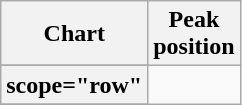<table class="wikitable plainrowheaders">
<tr>
<th>Chart</th>
<th>Peak<br>position</th>
</tr>
<tr>
</tr>
<tr>
<th>scope="row" </th>
</tr>
<tr>
</tr>
</table>
